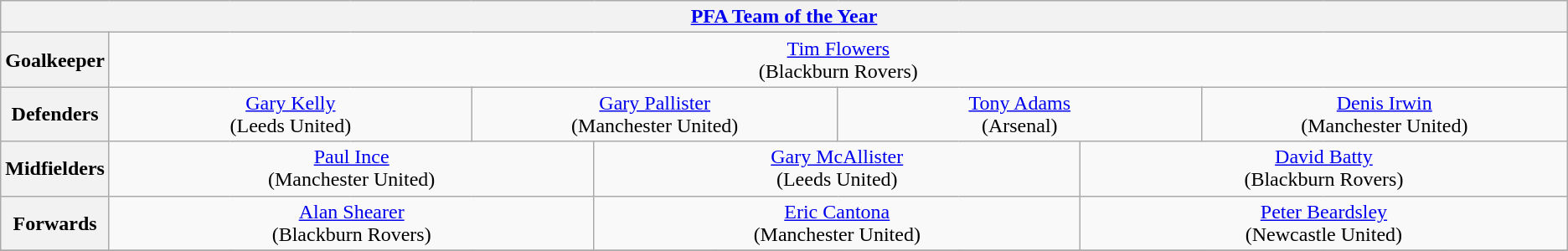<table class="wikitable">
<tr>
<th colspan="13"><a href='#'>PFA Team of the Year</a></th>
</tr>
<tr>
<th>Goalkeeper</th>
<td colspan="12" align="center"> <a href='#'>Tim Flowers</a><br>(Blackburn Rovers)</td>
</tr>
<tr>
<th>Defenders</th>
<td colspan="3" align="center" style="width:25%;"> <a href='#'>Gary Kelly</a><br>(Leeds United)</td>
<td colspan="3" align="center" style="width:25%;"> <a href='#'>Gary Pallister</a><br>(Manchester United)</td>
<td colspan="3" align="center" style="width:25%;"> <a href='#'>Tony Adams</a><br>(Arsenal)</td>
<td colspan="3" align="center" style="width:25%;"> <a href='#'>Denis Irwin</a><br>(Manchester United)</td>
</tr>
<tr>
<th>Midfielders</th>
<td colspan="4" align="center"> <a href='#'>Paul Ince</a><br>(Manchester United)</td>
<td colspan="4" align="center"> <a href='#'>Gary McAllister</a><br>(Leeds United)</td>
<td colspan="4" align="center"> <a href='#'>David Batty</a><br>(Blackburn Rovers)</td>
</tr>
<tr>
<th>Forwards</th>
<td colspan="4" align="center"> <a href='#'>Alan Shearer</a><br>(Blackburn Rovers)</td>
<td colspan="4" align="center"> <a href='#'>Eric Cantona</a><br>(Manchester United)</td>
<td colspan="4" align="center"> <a href='#'>Peter Beardsley</a><br>(Newcastle United)</td>
</tr>
<tr style="visibility:collapse;">
<td></td>
<td></td>
<td></td>
<td></td>
<td></td>
<td></td>
<td></td>
<td></td>
<td></td>
<td></td>
<td></td>
<td></td>
<td></td>
</tr>
</table>
